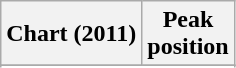<table class="wikitable sortable plainrowheaders" style="text-align:center">
<tr>
<th>Chart (2011)</th>
<th>Peak<br>position</th>
</tr>
<tr>
</tr>
<tr>
</tr>
</table>
